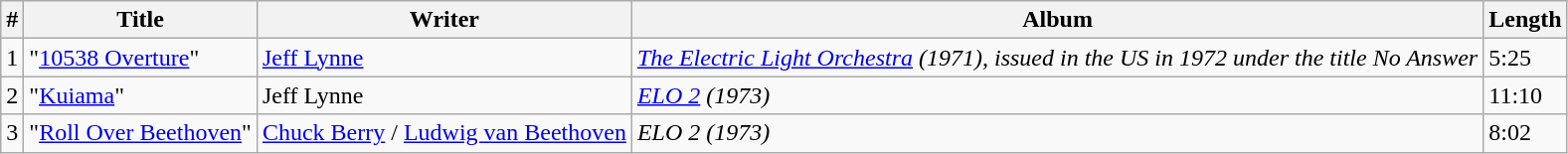<table class="wikitable sortable">
<tr>
<th>#</th>
<th>Title</th>
<th>Writer</th>
<th>Album</th>
<th>Length</th>
</tr>
<tr>
<td>1</td>
<td>"<a href='#'>10538 Overture</a>"</td>
<td><a href='#'>Jeff Lynne</a></td>
<td><em><a href='#'>The Electric Light Orchestra</a> (1971), issued in the US in 1972 under the title No Answer</em></td>
<td>5:25</td>
</tr>
<tr>
<td>2</td>
<td>"<a href='#'>Kuiama</a>"</td>
<td>Jeff Lynne</td>
<td><em><a href='#'>ELO 2</a> (1973)</em></td>
<td>11:10</td>
</tr>
<tr>
<td>3</td>
<td>"<a href='#'>Roll Over Beethoven</a>"</td>
<td><a href='#'>Chuck Berry</a> / <a href='#'>Ludwig van Beethoven</a></td>
<td><em>ELO 2 (1973)</em></td>
<td>8:02</td>
</tr>
</table>
